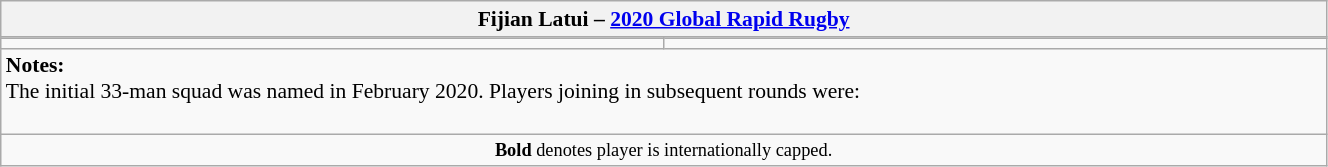<table class="wikitable floatleft" style="margin:0.1em 1.5em 1.5em 0; font-size:90%; width:70%; max-width:64em;">
<tr>
<th colspan="100%">Fijian Latui – <a href='#'>2020 Global Rapid Rugby</a></th>
</tr>
<tr style="line-height:0;font-size:85%;">
<td style="padding:0;width:50%;"></td>
<td style="padding:0;width:50%;"></td>
</tr>
<tr class="wraplinks" style="vertical-align:top; text-indent:0.6em;">
<td></td>
<td></td>
</tr>
<tr>
<td colspan="100%" style="padding-right:2px;"><strong>Notes:</strong><br><div> The initial 33-man squad was named in February 2020. Players joining in subsequent rounds were:</div><br></td>
</tr>
<tr>
<td colspan="100%" style="font-size:85%; text-align:center"><strong>Bold</strong> denotes player is internationally capped.  </td>
</tr>
</table>
